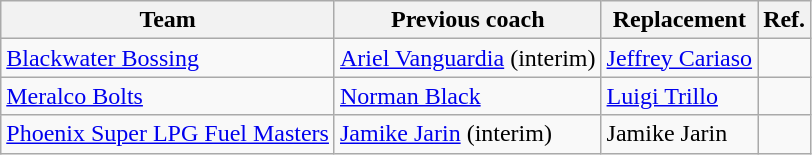<table class="wikitable">
<tr>
<th>Team</th>
<th>Previous coach</th>
<th>Replacement</th>
<th>Ref.</th>
</tr>
<tr>
<td><a href='#'>Blackwater Bossing</a></td>
<td><a href='#'>Ariel Vanguardia</a> (interim)</td>
<td><a href='#'>Jeffrey Cariaso</a></td>
<td></td>
</tr>
<tr>
<td><a href='#'>Meralco Bolts</a></td>
<td><a href='#'>Norman Black</a></td>
<td><a href='#'>Luigi Trillo</a></td>
<td></td>
</tr>
<tr>
<td><a href='#'>Phoenix Super LPG Fuel Masters</a></td>
<td><a href='#'>Jamike Jarin</a> (interim)</td>
<td>Jamike Jarin</td>
<td></td>
</tr>
</table>
